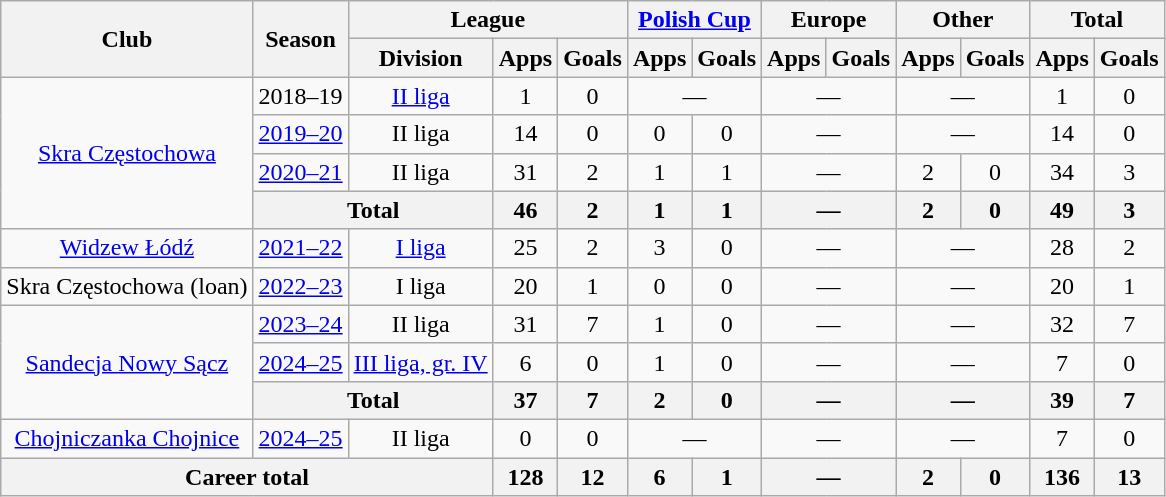<table class="wikitable" style="text-align: center;">
<tr>
<th rowspan="2">Club</th>
<th rowspan="2">Season</th>
<th colspan="3">League</th>
<th colspan="2"><a href='#'>Polish Cup</a></th>
<th colspan="2">Europe</th>
<th colspan="2">Other</th>
<th colspan="2">Total</th>
</tr>
<tr>
<th>Division</th>
<th>Apps</th>
<th>Goals</th>
<th>Apps</th>
<th>Goals</th>
<th>Apps</th>
<th>Goals</th>
<th>Apps</th>
<th>Goals</th>
<th>Apps</th>
<th>Goals</th>
</tr>
<tr>
<td rowspan="4"><a href='#'>Skra Częstochowa</a></td>
<td>2018–19</td>
<td><a href='#'>II liga</a></td>
<td>1</td>
<td>0</td>
<td colspan="2">—</td>
<td colspan="2">—</td>
<td colspan="2">—</td>
<td>1</td>
<td>0</td>
</tr>
<tr>
<td><a href='#'>2019–20</a></td>
<td>II liga</td>
<td>14</td>
<td>0</td>
<td>0</td>
<td>0</td>
<td colspan="2">—</td>
<td colspan="2">—</td>
<td>14</td>
<td>0</td>
</tr>
<tr>
<td><a href='#'>2020–21</a></td>
<td>II liga</td>
<td>31</td>
<td>2</td>
<td>1</td>
<td>1</td>
<td colspan="2">—</td>
<td>2</td>
<td>0</td>
<td>34</td>
<td>3</td>
</tr>
<tr>
<th colspan="2">Total</th>
<th>46</th>
<th>2</th>
<th>1</th>
<th>1</th>
<th colspan="2">—</th>
<th>2</th>
<th>0</th>
<th>49</th>
<th>3</th>
</tr>
<tr>
<td><a href='#'>Widzew Łódź</a></td>
<td><a href='#'>2021–22</a></td>
<td><a href='#'>I liga</a></td>
<td>25</td>
<td>2</td>
<td>3</td>
<td>0</td>
<td colspan="2">—</td>
<td colspan="2">—</td>
<td>28</td>
<td>2</td>
</tr>
<tr>
<td>Skra Częstochowa (loan)</td>
<td><a href='#'>2022–23</a></td>
<td>I liga</td>
<td>20</td>
<td>1</td>
<td>0</td>
<td>0</td>
<td colspan="2">—</td>
<td colspan="2">—</td>
<td>20</td>
<td>1</td>
</tr>
<tr>
<td rowspan="3"><a href='#'>Sandecja Nowy Sącz</a></td>
<td><a href='#'>2023–24</a></td>
<td>II liga</td>
<td>31</td>
<td>7</td>
<td>1</td>
<td>0</td>
<td colspan="2">—</td>
<td colspan="2">—</td>
<td>32</td>
<td>7</td>
</tr>
<tr>
<td><a href='#'>2024–25</a></td>
<td><a href='#'>III liga, gr. IV</a></td>
<td>6</td>
<td>0</td>
<td>1</td>
<td>0</td>
<td colspan="2">—</td>
<td colspan="2">—</td>
<td>7</td>
<td>0</td>
</tr>
<tr>
<th colspan="2">Total</th>
<th>37</th>
<th>7</th>
<th>2</th>
<th>0</th>
<th colspan="2">—</th>
<th colspan="2">—</th>
<th>39</th>
<th>7</th>
</tr>
<tr>
<td><a href='#'>Chojniczanka Chojnice</a></td>
<td><a href='#'>2024–25</a></td>
<td>II liga</td>
<td>0</td>
<td>0</td>
<td colspan="2">—</td>
<td colspan="2">—</td>
<td colspan="2">—</td>
<td>7</td>
<td>0</td>
</tr>
<tr>
<th colspan="3">Career total</th>
<th>128</th>
<th>12</th>
<th>6</th>
<th>1</th>
<th colspan="2">—</th>
<th>2</th>
<th>0</th>
<th>136</th>
<th>13</th>
</tr>
</table>
